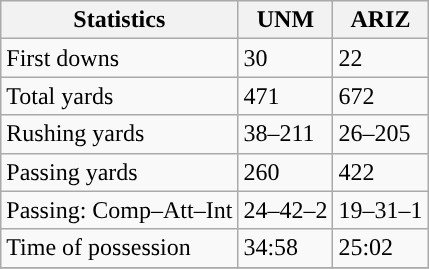<table class="wikitable" style="float: left;">
<tr>
<th>Statistics</th>
<th>UNM</th>
<th>ARIZ</th>
</tr>
<tr>
<td>First downs</td>
<td>30</td>
<td>22</td>
</tr>
<tr>
<td>Total yards</td>
<td>471</td>
<td>672</td>
</tr>
<tr>
<td>Rushing yards</td>
<td>38–211</td>
<td>26–205</td>
</tr>
<tr>
<td>Passing yards</td>
<td>260</td>
<td>422</td>
</tr>
<tr>
<td>Passing: Comp–Att–Int</td>
<td>24–42–2</td>
<td>19–31–1</td>
</tr>
<tr>
<td>Time of possession</td>
<td>34:58</td>
<td>25:02</td>
</tr>
<tr>
</tr>
</table>
